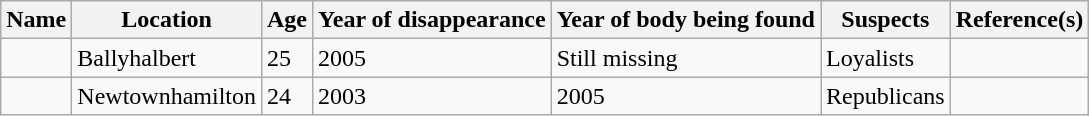<table class="wikitable sortable">
<tr>
<th>Name</th>
<th>Location</th>
<th>Age</th>
<th>Year of disappearance</th>
<th>Year of body being found</th>
<th>Suspects</th>
<th>Reference(s)</th>
</tr>
<tr>
<td></td>
<td>Ballyhalbert</td>
<td>25</td>
<td>2005</td>
<td>Still missing</td>
<td>Loyalists</td>
<td></td>
</tr>
<tr>
<td></td>
<td>Newtownhamilton</td>
<td>24</td>
<td>2003</td>
<td>2005</td>
<td>Republicans</td>
<td></td>
</tr>
</table>
